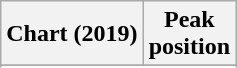<table class="wikitable sortable plainrowheaders" style="text-align:center">
<tr>
<th scope="col">Chart (2019)</th>
<th scope="col">Peak<br>position</th>
</tr>
<tr>
</tr>
<tr>
</tr>
<tr>
</tr>
<tr>
</tr>
</table>
